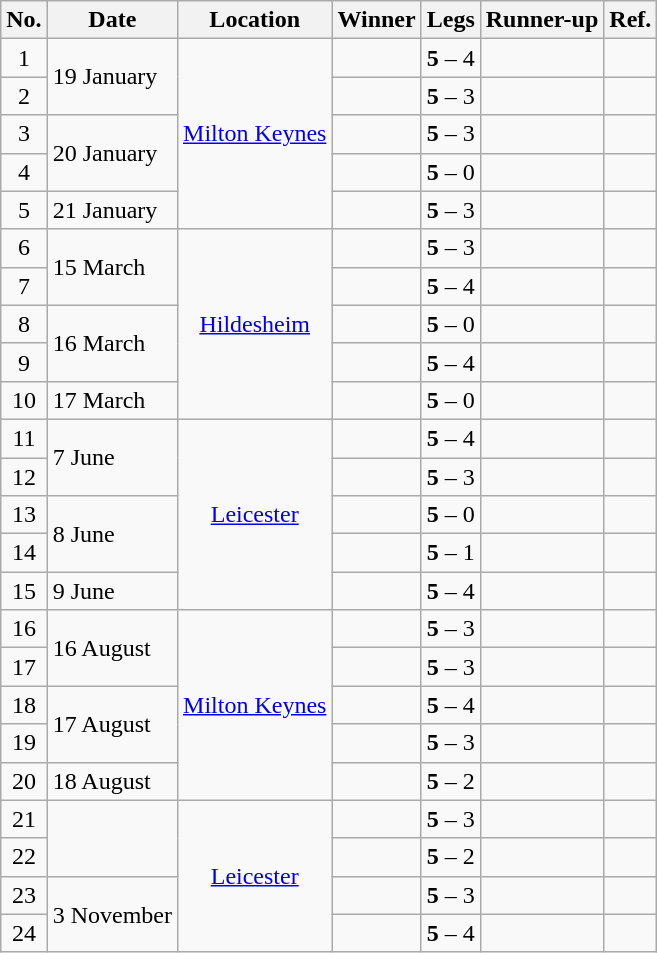<table class="wikitable">
<tr>
<th>No.</th>
<th>Date</th>
<th>Location</th>
<th>Winner</th>
<th>Legs</th>
<th>Runner-up</th>
<th>Ref.</th>
</tr>
<tr>
<td align=center>1</td>
<td align=left rowspan="2">19 January</td>
<td align="center" rowspan="5"> <a href='#'>Milton Keynes</a></td>
<td align="right"></td>
<td align="center"><strong>5</strong> – 4</td>
<td></td>
<td align="center"></td>
</tr>
<tr>
<td align=center>2</td>
<td align="right"></td>
<td align="center"><strong>5</strong> – 3</td>
<td></td>
<td align="center"></td>
</tr>
<tr>
<td align=center>3</td>
<td align=left rowspan="2">20 January</td>
<td align="right"></td>
<td align="center"><strong>5</strong> – 3</td>
<td></td>
<td align="center"></td>
</tr>
<tr>
<td align=center>4</td>
<td align="right"></td>
<td align="center"><strong>5</strong> – 0</td>
<td></td>
<td align="center"></td>
</tr>
<tr>
<td align=center>5</td>
<td align=left rowspan="1">21 January</td>
<td align="right"></td>
<td align="center"><strong>5</strong> – 3</td>
<td></td>
<td align="center"></td>
</tr>
<tr>
<td align=center>6</td>
<td align=left rowspan="2">15 March</td>
<td align="center" rowspan="5"> <a href='#'>Hildesheim</a></td>
<td align="right"></td>
<td align="center"><strong>5</strong> – 3</td>
<td></td>
<td align="center"></td>
</tr>
<tr>
<td align=center>7</td>
<td align="right"></td>
<td align="center"><strong>5</strong> – 4</td>
<td></td>
<td align="center"></td>
</tr>
<tr>
<td align=center>8</td>
<td align=left rowspan="2">16 March</td>
<td align="right"></td>
<td align="center"><strong>5</strong> – 0</td>
<td></td>
<td align="center"></td>
</tr>
<tr>
<td align=center>9</td>
<td align="right"></td>
<td align="center"><strong>5</strong> – 4</td>
<td></td>
<td align="center"></td>
</tr>
<tr>
<td align=center>10</td>
<td align=left rowspan="1">17 March</td>
<td align="right"></td>
<td align="center"><strong>5</strong> – 0</td>
<td></td>
<td align="center"></td>
</tr>
<tr>
<td align=center>11</td>
<td align=left rowspan="2">7 June</td>
<td align="center" rowspan="5"> <a href='#'>Leicester</a></td>
<td align="right"></td>
<td align="center"><strong>5</strong> – 4</td>
<td></td>
<td align="center"></td>
</tr>
<tr>
<td align=center>12</td>
<td align="right"></td>
<td align="center"><strong>5</strong> – 3</td>
<td></td>
<td align="center"></td>
</tr>
<tr>
<td align=center>13</td>
<td align=left rowspan="2">8 June</td>
<td align="right"></td>
<td align="center"><strong>5</strong> – 0</td>
<td></td>
<td align="center"></td>
</tr>
<tr>
<td align=center>14</td>
<td align="right"></td>
<td align="center"><strong>5</strong> – 1</td>
<td></td>
<td align="center"></td>
</tr>
<tr>
<td align=center>15</td>
<td align=left rowspan="1">9 June</td>
<td align="right"></td>
<td align="center"><strong>5</strong> – 4</td>
<td></td>
<td align="center"></td>
</tr>
<tr>
<td align=center>16</td>
<td align=left rowspan="2">16 August</td>
<td align="center" rowspan="5"> <a href='#'>Milton Keynes</a></td>
<td align="right"></td>
<td align="center"><strong>5</strong> – 3</td>
<td></td>
<td align="center"></td>
</tr>
<tr>
<td align=center>17</td>
<td align="right"></td>
<td align="center"><strong>5</strong> – 3</td>
<td></td>
<td align="center"></td>
</tr>
<tr>
<td align=center>18</td>
<td align=left rowspan="2">17 August</td>
<td align="right"></td>
<td align="center"><strong>5</strong> – 4</td>
<td></td>
<td align="center"></td>
</tr>
<tr>
<td align=center>19</td>
<td align="right"></td>
<td align="center"><strong>5</strong> – 3</td>
<td></td>
<td align="center"></td>
</tr>
<tr>
<td align=center>20</td>
<td align=left rowspan="1">18 August</td>
<td align="right"></td>
<td align="center"><strong>5</strong> – 2</td>
<td></td>
<td align="center"></td>
</tr>
<tr>
<td align=center>21</td>
<td align=left rowspan="2"></td>
<td align="center" rowspan="4"> <a href='#'>Leicester</a></td>
<td align="right"></td>
<td align="center"><strong>5</strong> – 3</td>
<td></td>
<td align="center"></td>
</tr>
<tr>
<td align=center>22</td>
<td align="right"></td>
<td align="center"><strong>5</strong> – 2</td>
<td></td>
<td align="center"></td>
</tr>
<tr>
<td align=center>23</td>
<td align=left rowspan="2">3 November</td>
<td align="right"></td>
<td align="center"><strong>5</strong> – 3</td>
<td></td>
<td align="center"></td>
</tr>
<tr>
<td align=center>24</td>
<td align="right"></td>
<td align="center"><strong>5</strong> – 4</td>
<td></td>
<td align="center"></td>
</tr>
</table>
